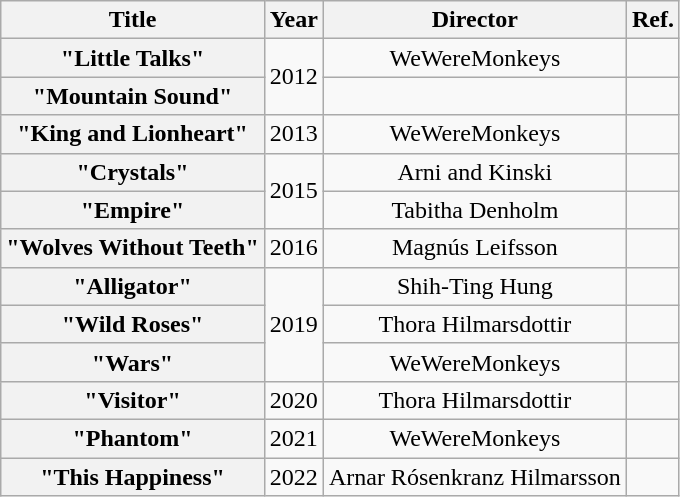<table class="wikitable plainrowheaders" style="text-align:center;">
<tr>
<th scope="col">Title</th>
<th scope="col">Year</th>
<th scope="col">Director</th>
<th scope="col">Ref.</th>
</tr>
<tr>
<th scope="row">"Little Talks"</th>
<td rowspan="2">2012</td>
<td>WeWereMonkeys</td>
<td></td>
</tr>
<tr>
<th scope="row">"Mountain Sound"</th>
<td></td>
<td></td>
</tr>
<tr>
<th scope="row">"King and Lionheart"</th>
<td>2013</td>
<td>WeWereMonkeys</td>
<td></td>
</tr>
<tr>
<th scope="row">"Crystals"</th>
<td rowspan="2">2015</td>
<td>Arni and Kinski</td>
<td></td>
</tr>
<tr>
<th scope="row">"Empire"</th>
<td>Tabitha Denholm</td>
<td></td>
</tr>
<tr>
<th scope="row">"Wolves Without Teeth"</th>
<td>2016</td>
<td>Magnús Leifsson</td>
<td></td>
</tr>
<tr>
<th scope="row">"Alligator"</th>
<td rowspan="3">2019</td>
<td>Shih-Ting Hung</td>
<td></td>
</tr>
<tr>
<th scope="row">"Wild Roses"</th>
<td>Thora Hilmarsdottir</td>
<td></td>
</tr>
<tr>
<th scope="row">"Wars"</th>
<td>WeWereMonkeys</td>
<td></td>
</tr>
<tr>
<th scope="row">"Visitor"</th>
<td>2020</td>
<td>Thora Hilmarsdottir</td>
<td></td>
</tr>
<tr>
<th scope="row">"Phantom"</th>
<td>2021</td>
<td>WeWereMonkeys</td>
<td></td>
</tr>
<tr>
<th scope="row">"This Happiness"</th>
<td>2022</td>
<td>Arnar Rósenkranz Hilmarsson</td>
<td></td>
</tr>
</table>
